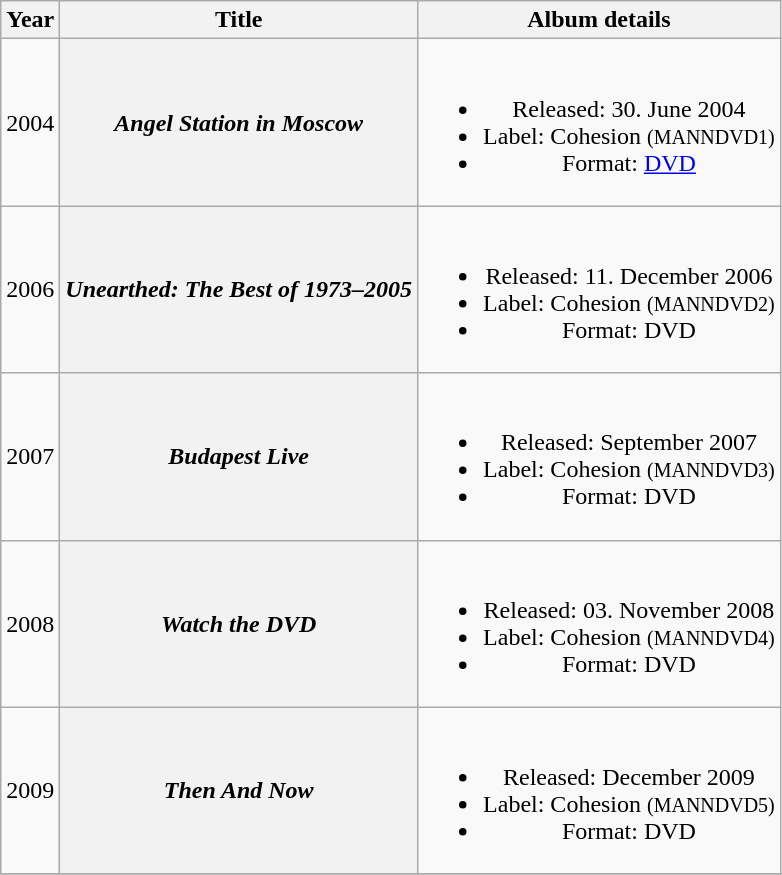<table class="wikitable plainrowheaders" style="text-align:center;" border="1">
<tr>
<th scope="col">Year</th>
<th scope="col">Title</th>
<th scope="col">Album details</th>
</tr>
<tr>
<td>2004</td>
<th scope="row"><em>Angel Station in Moscow</em></th>
<td><br><ul><li>Released: 30. June 2004</li><li>Label: Cohesion <small>(MANNDVD1)</small></li><li>Format: <a href='#'>DVD</a></li></ul></td>
</tr>
<tr>
<td>2006</td>
<th scope="row"><em>Unearthed: The Best of 1973–2005</em></th>
<td><br><ul><li>Released: 11. December 2006</li><li>Label: Cohesion <small>(MANNDVD2)</small></li><li>Format: DVD</li></ul></td>
</tr>
<tr>
<td>2007</td>
<th scope="row"><em>Budapest Live</em></th>
<td><br><ul><li>Released: September 2007</li><li>Label: Cohesion <small>(MANNDVD3)</small></li><li>Format: DVD</li></ul></td>
</tr>
<tr>
<td>2008</td>
<th scope="row"><em>Watch the DVD</em></th>
<td><br><ul><li>Released: 03. November 2008</li><li>Label: Cohesion <small>(MANNDVD4)</small></li><li>Format: DVD</li></ul></td>
</tr>
<tr>
<td>2009</td>
<th scope="row"><em>Then And Now</em></th>
<td><br><ul><li>Released: December 2009</li><li>Label: Cohesion <small>(MANNDVD5)</small></li><li>Format: DVD</li></ul></td>
</tr>
<tr>
</tr>
</table>
